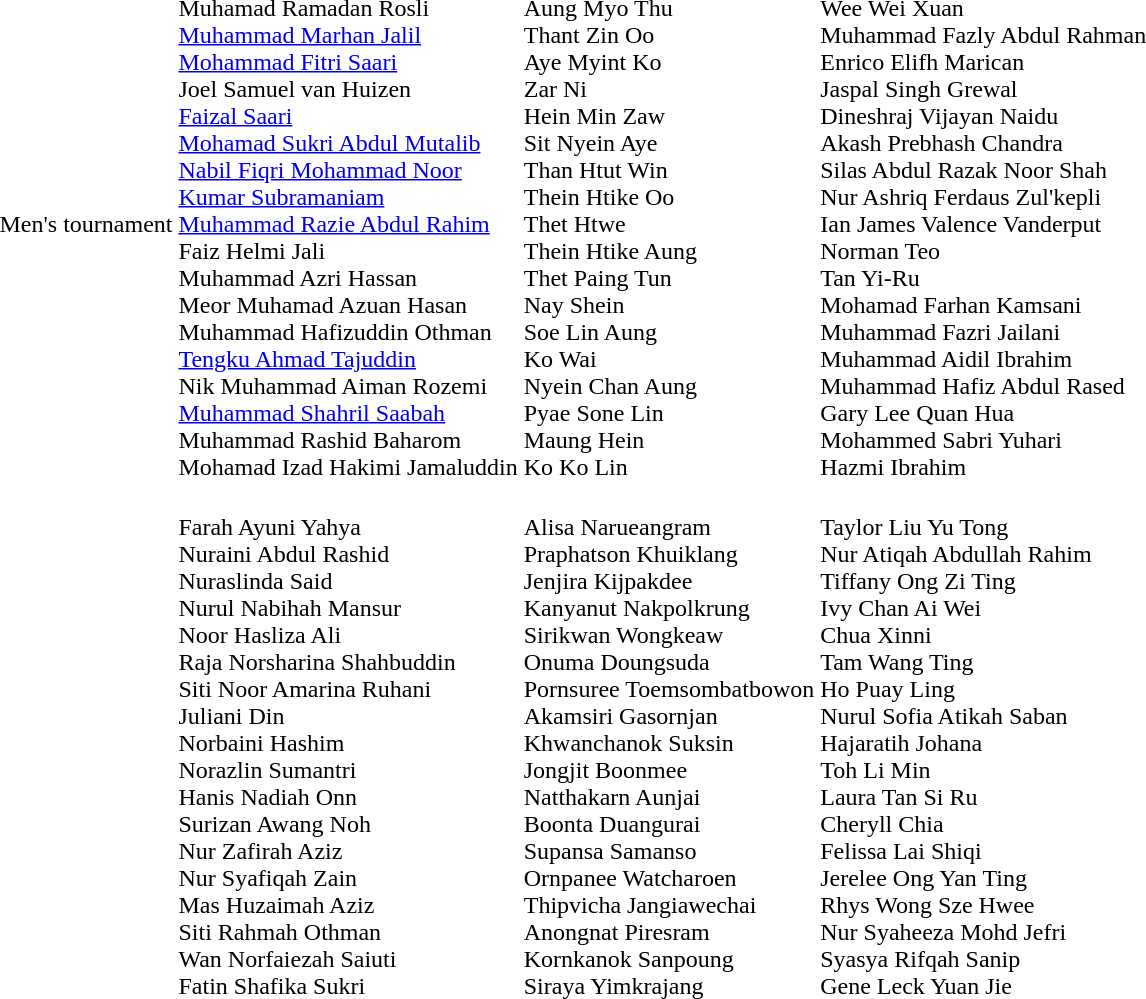<table>
<tr>
<td>Men's tournament<br></td>
<td nowrap=true><br>Muhamad Ramadan Rosli<br><a href='#'>Muhammad Marhan Jalil</a><br><a href='#'>Mohammad Fitri Saari</a><br>Joel Samuel van Huizen<br><a href='#'>Faizal Saari</a><br><a href='#'>Mohamad Sukri Abdul Mutalib</a><br><a href='#'>Nabil Fiqri Mohammad Noor</a><br><a href='#'>Kumar Subramaniam</a><br><a href='#'>Muhammad Razie Abdul Rahim</a><br>Faiz Helmi Jali<br>Muhammad Azri Hassan<br>Meor Muhamad Azuan Hasan<br>Muhammad Hafizuddin Othman<br><a href='#'>Tengku Ahmad Tajuddin</a><br>Nik Muhammad Aiman Rozemi<br><a href='#'>Muhammad Shahril Saabah</a><br>Muhammad Rashid Baharom<br>Mohamad Izad Hakimi Jamaluddin</td>
<td nowrap=true><br>Aung Myo Thu<br>Thant Zin Oo<br>Aye Myint Ko<br>Zar Ni<br>Hein Min Zaw<br>Sit Nyein Aye<br>Than Htut Win<br>Thein Htike Oo<br>Thet Htwe<br>Thein Htike Aung<br>Thet Paing Tun<br>Nay Shein<br>Soe Lin Aung<br>Ko Wai<br>Nyein Chan Aung<br>Pyae Sone Lin<br>Maung Hein<br>Ko Ko Lin</td>
<td nowrap=true><br>Wee Wei Xuan<br>Muhammad Fazly Abdul Rahman<br>Enrico Elifh Marican<br>Jaspal Singh Grewal<br>Dineshraj Vijayan Naidu<br>Akash Prebhash Chandra<br>Silas Abdul Razak Noor Shah<br>Nur Ashriq Ferdaus Zul'kepli<br>Ian James Valence Vanderput<br>Norman Teo<br>Tan Yi-Ru<br>Mohamad Farhan Kamsani<br>Muhammad Fazri Jailani<br>Muhammad Aidil Ibrahim<br>Muhammad Hafiz Abdul Rased<br>Gary Lee Quan Hua<br>Mohammed Sabri Yuhari<br>Hazmi Ibrahim</td>
</tr>
<tr>
<td><br></td>
<td nowrap=true><br>Farah Ayuni Yahya<br>Nuraini Abdul Rashid<br>Nuraslinda Said<br>Nurul Nabihah Mansur<br>Noor Hasliza Ali<br>Raja Norsharina Shahbuddin<br>Siti Noor Amarina Ruhani<br>Juliani Din<br>Norbaini Hashim<br>Norazlin Sumantri<br>Hanis Nadiah Onn<br>Surizan Awang Noh<br>Nur Zafirah Aziz<br>Nur Syafiqah Zain<br>Mas Huzaimah Aziz<br>Siti Rahmah Othman<br>Wan Norfaiezah Saiuti<br>Fatin Shafika Sukri</td>
<td nowrap=true><br>Alisa Narueangram<br>Praphatson Khuiklang<br>Jenjira Kijpakdee<br>Kanyanut Nakpolkrung<br>Sirikwan Wongkeaw<br>Onuma Doungsuda<br>Pornsuree Toemsombatbowon<br>Akamsiri Gasornjan<br>Khwanchanok Suksin<br>Jongjit Boonmee<br>Natthakarn Aunjai<br>Boonta Duangurai<br>Supansa Samanso<br>Ornpanee Watcharoen<br>Thipvicha Jangiawechai<br>Anongnat Piresram<br>Kornkanok Sanpoung<br>Siraya Yimkrajang</td>
<td nowrap=true><br>Taylor Liu Yu Tong<br>Nur Atiqah Abdullah Rahim<br>Tiffany Ong Zi Ting<br>Ivy Chan Ai Wei<br>Chua Xinni<br>Tam Wang Ting<br>Ho Puay Ling<br>Nurul Sofia Atikah Saban<br>Hajaratih Johana<br>Toh Li Min<br>Laura Tan Si Ru<br>Cheryll Chia<br>Felissa Lai Shiqi<br>Jerelee Ong Yan Ting<br>Rhys Wong Sze Hwee<br>Nur Syaheeza Mohd Jefri<br>Syasya Rifqah Sanip<br>Gene Leck Yuan Jie</td>
</tr>
</table>
